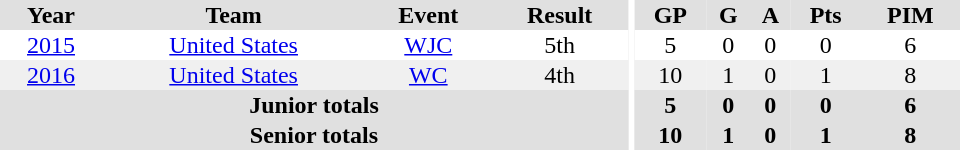<table border="0" cellpadding="1" cellspacing="0" ID="Table3" style="text-align:center; width:40em;">
<tr bgcolor="#e0e0e0">
<th>Year</th>
<th>Team</th>
<th>Event</th>
<th>Result</th>
<th rowspan="99" bgcolor="#ffffff"></th>
<th>GP</th>
<th>G</th>
<th>A</th>
<th>Pts</th>
<th>PIM</th>
</tr>
<tr>
<td><a href='#'>2015</a></td>
<td><a href='#'>United States</a></td>
<td><a href='#'>WJC</a></td>
<td>5th</td>
<td>5</td>
<td>0</td>
<td>0</td>
<td>0</td>
<td>6</td>
</tr>
<tr bgcolor="#f0f0f0">
<td><a href='#'>2016</a></td>
<td><a href='#'>United States</a></td>
<td><a href='#'>WC</a></td>
<td>4th</td>
<td>10</td>
<td>1</td>
<td>0</td>
<td>1</td>
<td>8</td>
</tr>
<tr bgcolor="#e0e0e0">
<th colspan="4">Junior totals</th>
<th>5</th>
<th>0</th>
<th>0</th>
<th>0</th>
<th>6</th>
</tr>
<tr bgcolor="#e0e0e0">
<th colspan="4">Senior totals</th>
<th>10</th>
<th>1</th>
<th>0</th>
<th>1</th>
<th>8</th>
</tr>
</table>
